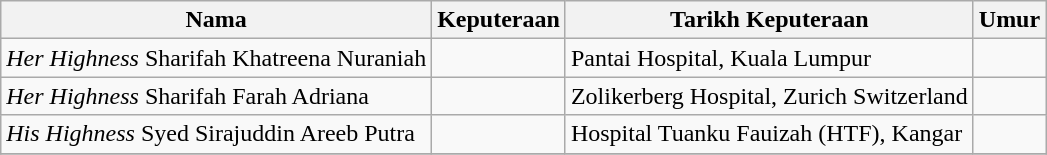<table Class="wikitable">
<tr>
<th>Nama</th>
<th>Keputeraan</th>
<th>Tarikh Keputeraan</th>
<th>Umur</th>
</tr>
<tr>
<td><em>Her Highness</em> Sharifah Khatreena Nuraniah</td>
<td></td>
<td>Pantai Hospital, Kuala Lumpur</td>
<td></td>
</tr>
<tr>
<td><em>Her Highness</em> Sharifah Farah Adriana</td>
<td></td>
<td>Zolikerberg Hospital, Zurich Switzerland</td>
<td></td>
</tr>
<tr>
<td><em>His Highness</em> Syed Sirajuddin Areeb Putra</td>
<td></td>
<td>Hospital Tuanku Fauizah (HTF), Kangar</td>
<td></td>
</tr>
<tr>
</tr>
</table>
